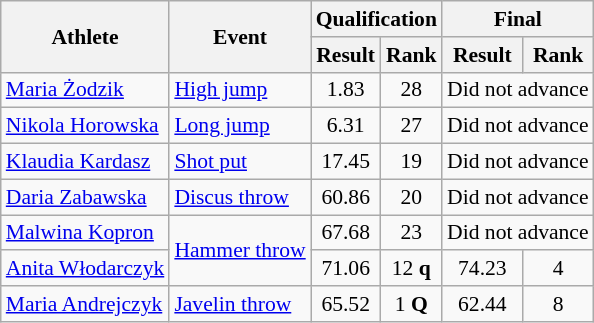<table class="wikitable" style="text-align:center; font-size:90%">
<tr>
<th rowspan=2>Athlete</th>
<th rowspan=2>Event</th>
<th colspan=2>Qualification</th>
<th colspan=2>Final</th>
</tr>
<tr>
<th>Result</th>
<th>Rank</th>
<th>Result</th>
<th>Rank</th>
</tr>
<tr>
<td align=left><a href='#'>Maria Żodzik</a></td>
<td align=left><a href='#'>High jump</a></td>
<td>1.83</td>
<td>28</td>
<td colspan=2>Did not advance</td>
</tr>
<tr>
<td align=left><a href='#'>Nikola Horowska</a></td>
<td align=left><a href='#'>Long jump</a></td>
<td>6.31</td>
<td>27</td>
<td colspan=2>Did not advance</td>
</tr>
<tr>
<td align=left><a href='#'>Klaudia Kardasz</a></td>
<td align=left><a href='#'>Shot put</a></td>
<td>17.45</td>
<td>19</td>
<td colspan=2>Did not advance</td>
</tr>
<tr>
<td align=left><a href='#'>Daria Zabawska</a></td>
<td align=left><a href='#'>Discus throw</a></td>
<td>60.86</td>
<td>20</td>
<td colspan=2>Did not advance</td>
</tr>
<tr>
<td align=left><a href='#'>Malwina Kopron</a></td>
<td rowspan=2 align=left><a href='#'>Hammer throw</a></td>
<td>67.68</td>
<td>23</td>
<td colspan=2>Did not advance</td>
</tr>
<tr>
<td align=left><a href='#'>Anita Włodarczyk</a></td>
<td>71.06</td>
<td>12 <strong>q</strong></td>
<td>74.23</td>
<td>4</td>
</tr>
<tr>
<td align=left><a href='#'>Maria Andrejczyk</a></td>
<td align=left><a href='#'>Javelin throw</a></td>
<td>65.52</td>
<td>1 <strong>Q</strong></td>
<td>62.44</td>
<td>8</td>
</tr>
</table>
